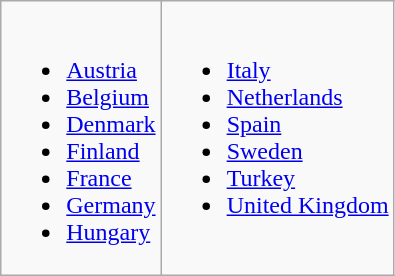<table class="wikitable">
<tr valign="top">
<td><br><ul><li> <a href='#'>Austria</a></li><li> <a href='#'>Belgium</a></li><li> <a href='#'>Denmark</a></li><li> <a href='#'>Finland</a></li><li> <a href='#'>France</a></li><li> <a href='#'>Germany</a></li><li> <a href='#'>Hungary</a></li></ul></td>
<td><br><ul><li> <a href='#'>Italy</a></li><li> <a href='#'>Netherlands</a></li><li> <a href='#'>Spain</a></li><li> <a href='#'>Sweden</a></li><li> <a href='#'>Turkey</a></li><li> <a href='#'>United Kingdom</a></li></ul></td>
</tr>
</table>
